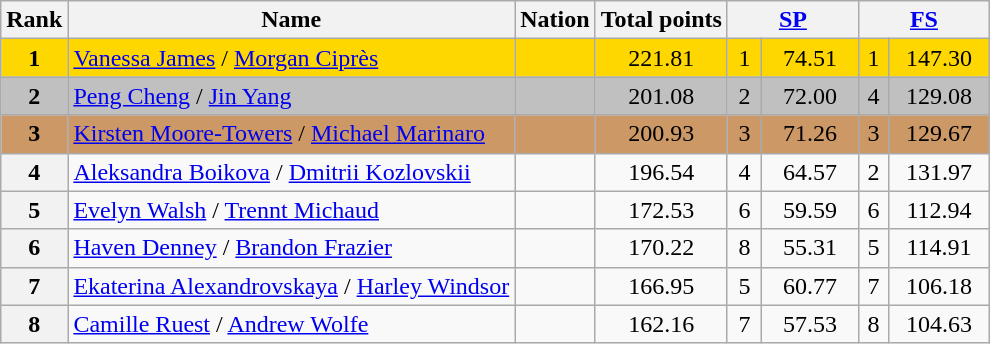<table class="wikitable sortable">
<tr>
<th>Rank</th>
<th>Name</th>
<th>Nation</th>
<th>Total points</th>
<th colspan="2" width="80px"><a href='#'>SP</a></th>
<th colspan="2" width="80px"><a href='#'>FS</a></th>
</tr>
<tr bgcolor="gold">
<td align="center"><strong>1</strong></td>
<td><a href='#'>Vanessa James</a> / <a href='#'>Morgan Ciprès</a></td>
<td></td>
<td align="center">221.81</td>
<td align="center">1</td>
<td align="center">74.51</td>
<td align="center">1</td>
<td align="center">147.30</td>
</tr>
<tr bgcolor="silver">
<td align="center"><strong>2</strong></td>
<td><a href='#'>Peng Cheng</a> / <a href='#'>Jin Yang</a></td>
<td></td>
<td align="center">201.08</td>
<td align="center">2</td>
<td align="center">72.00</td>
<td align="center">4</td>
<td align="center">129.08</td>
</tr>
<tr bgcolor="cc9966">
<td align="center"><strong>3</strong></td>
<td><a href='#'>Kirsten Moore-Towers</a> / <a href='#'>Michael Marinaro</a></td>
<td></td>
<td align="center">200.93</td>
<td align="center">3</td>
<td align="center">71.26</td>
<td align="center">3</td>
<td align="center">129.67</td>
</tr>
<tr>
<th>4</th>
<td><a href='#'>Aleksandra Boikova</a> / <a href='#'>Dmitrii Kozlovskii</a></td>
<td></td>
<td align="center">196.54</td>
<td align="center">4</td>
<td align="center">64.57</td>
<td align="center">2</td>
<td align="center">131.97</td>
</tr>
<tr>
<th>5</th>
<td><a href='#'>Evelyn Walsh</a> / <a href='#'>Trennt Michaud</a></td>
<td></td>
<td align="center">172.53</td>
<td align="center">6</td>
<td align="center">59.59</td>
<td align="center">6</td>
<td align="center">112.94</td>
</tr>
<tr>
<th>6</th>
<td><a href='#'>Haven Denney</a> / <a href='#'>Brandon Frazier</a></td>
<td></td>
<td align="center">170.22</td>
<td align="center">8</td>
<td align="center">55.31</td>
<td align="center">5</td>
<td align="center">114.91</td>
</tr>
<tr>
<th>7</th>
<td><a href='#'>Ekaterina Alexandrovskaya</a> / <a href='#'>Harley Windsor</a></td>
<td></td>
<td align="center">166.95</td>
<td align="center">5</td>
<td align="center">60.77</td>
<td align="center">7</td>
<td align="center">106.18</td>
</tr>
<tr>
<th>8</th>
<td><a href='#'>Camille Ruest</a> / <a href='#'>Andrew Wolfe</a></td>
<td></td>
<td align="center">162.16</td>
<td align="center">7</td>
<td align="center">57.53</td>
<td align="center">8</td>
<td align="center">104.63</td>
</tr>
</table>
